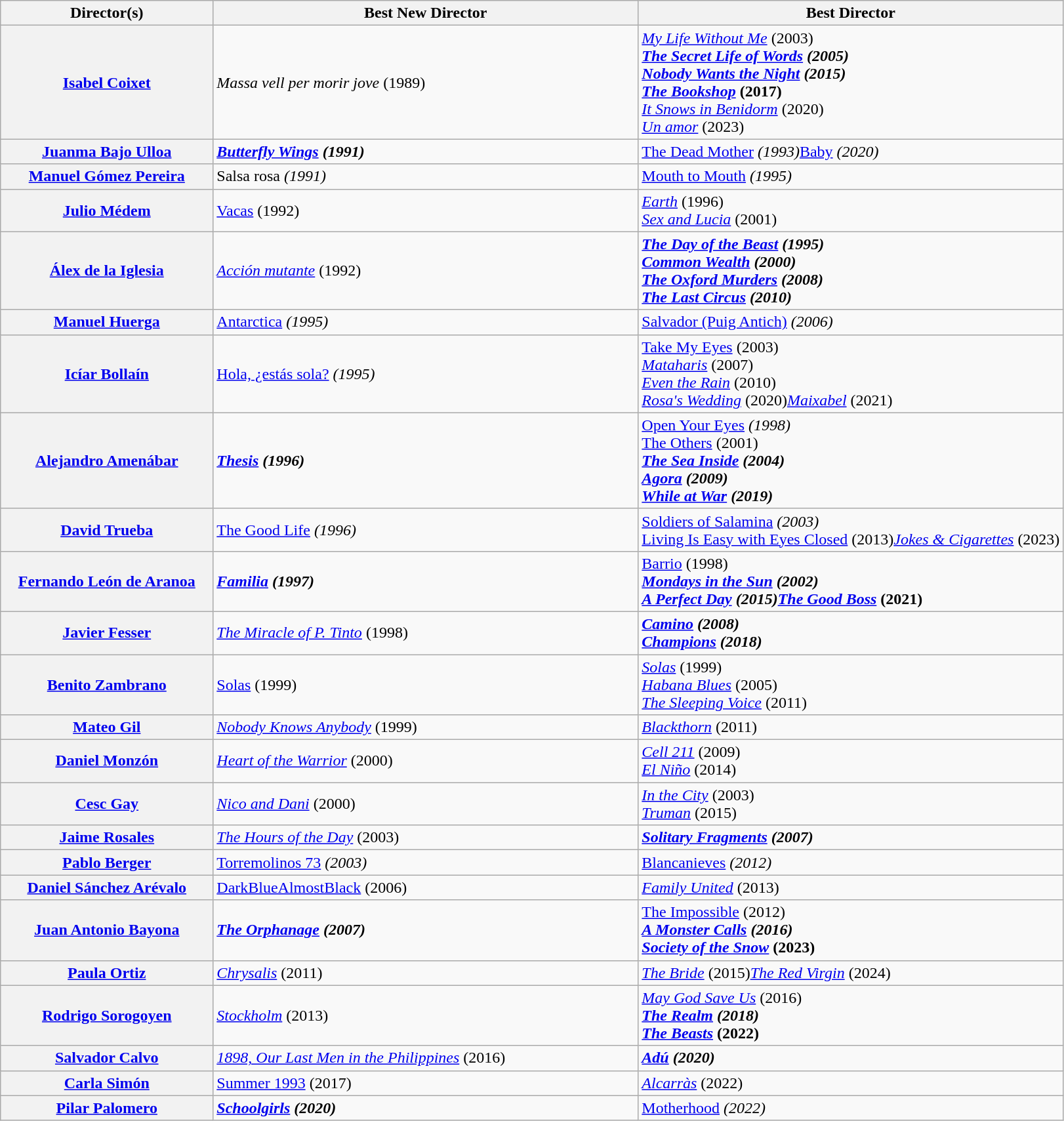<table class="wikitable sortable" style="text-align:left;"style="width:86%">
<tr>
<th scope="col" style="width:20%;">Director(s)</th>
<th scope="col" style="width:40%;">Best New Director</th>
<th scope="col" style="width:40%;">Best Director</th>
</tr>
<tr>
<th><a href='#'>Isabel Coixet</a></th>
<td><em>Massa vell per morir jove</em> (1989)</td>
<td><em><a href='#'>My Life Without Me</a></em> (2003)<br><strong><em><a href='#'>The Secret Life of Words</a><em> (2005)<strong><br></em><a href='#'>Nobody Wants the Night</a><em> (2015)<br></em></strong><a href='#'>The Bookshop</a></em> (2017)</strong><br><em><a href='#'>It Snows in Benidorm</a></em> (2020)<br><em><a href='#'>Un amor</a></em> (2023)</td>
</tr>
<tr>
<th><a href='#'>Juanma Bajo Ulloa</a></th>
<td><strong><em><a href='#'>Butterfly Wings</a><em> (1991)<strong></td>
<td></em><a href='#'>The Dead Mother</a><em> (1993)</em><a href='#'>Baby</a><em> (2020)</td>
</tr>
<tr>
<th><a href='#'>Manuel Gómez Pereira</a></th>
<td></em>Salsa rosa<em> (1991)</td>
<td></em><a href='#'>Mouth to Mouth</a><em> (1995)</td>
</tr>
<tr>
<th><a href='#'>Julio Médem</a></th>
<td></em></strong><a href='#'>Vacas</a></em> (1992)</strong></td>
<td><em><a href='#'>Earth</a></em> (1996)<br><em><a href='#'>Sex and Lucia</a></em> (2001)</td>
</tr>
<tr>
<th><a href='#'>Álex de la Iglesia</a></th>
<td><em><a href='#'>Acción mutante</a></em> (1992)</td>
<td><strong><em><a href='#'>The Day of the Beast</a><em> (1995)<strong><br></em><a href='#'>Common Wealth</a><em> (2000)<br></em><a href='#'>The Oxford Murders</a><em> (2008)<br></em><a href='#'>The Last Circus</a><em> (2010)</td>
</tr>
<tr>
<th><a href='#'>Manuel Huerga</a></th>
<td></em><a href='#'>Antarctica</a><em> (1995)</td>
<td></em><a href='#'>Salvador (Puig Antich)</a><em> (2006)</td>
</tr>
<tr>
<th><a href='#'>Icíar Bollaín</a></th>
<td></em><a href='#'>Hola, ¿estás sola?</a><em> (1995)</td>
<td></em></strong><a href='#'>Take My Eyes</a></em> (2003)</strong><br><em><a href='#'>Mataharis</a></em> (2007)<br><em><a href='#'>Even the Rain</a></em> (2010)<br><em><a href='#'>Rosa's Wedding</a></em> (2020)<em><a href='#'>Maixabel</a></em> (2021)</td>
</tr>
<tr>
<th><a href='#'>Alejandro Amenábar</a></th>
<td><strong><em><a href='#'>Thesis</a><em> (1996)<strong></td>
<td></em><a href='#'>Open Your Eyes</a><em> (1998)<br></em></strong><a href='#'>The Others</a></em> (2001)</strong><br><strong><em><a href='#'>The Sea Inside</a><em> (2004)<strong><br></em><a href='#'>Agora</a><em> (2009)<br></em><a href='#'>While at War</a><em> (2019)</td>
</tr>
<tr>
<th><a href='#'>David Trueba</a></th>
<td></em><a href='#'>The Good Life</a><em> (1996)</td>
<td></em><a href='#'>Soldiers of Salamina</a><em> (2003)<br></em></strong><a href='#'>Living Is Easy with Eyes Closed</a></em> (2013)</strong><em><a href='#'>Jokes & Cigarettes</a></em> (2023)</td>
</tr>
<tr>
<th><a href='#'>Fernando León de Aranoa</a></th>
<td><strong><em><a href='#'>Familia</a><em> (1997)<strong></td>
<td></em></strong><a href='#'>Barrio</a></em> (1998)</strong><br><strong><em><a href='#'>Mondays in the Sun</a><em> (2002)<strong><br></em><a href='#'>A Perfect Day</a><em> (2015)</em></strong><a href='#'>The Good Boss</a></em> (2021)</strong></td>
</tr>
<tr>
<th><a href='#'>Javier Fesser</a></th>
<td><em><a href='#'>The Miracle of P. Tinto</a></em> (1998)</td>
<td><strong><em><a href='#'>Camino</a><em> (2008)<strong><br></em><a href='#'>Champions</a><em> (2018)</td>
</tr>
<tr>
<th><a href='#'>Benito Zambrano</a></th>
<td></em></strong><a href='#'>Solas</a></em> (1999)</strong></td>
<td><em><a href='#'>Solas</a></em> (1999)<br><em><a href='#'>Habana Blues</a></em> (2005)<br><em><a href='#'>The Sleeping Voice</a></em> (2011)</td>
</tr>
<tr>
<th><a href='#'>Mateo Gil</a></th>
<td><em><a href='#'>Nobody Knows Anybody</a></em> (1999)</td>
<td><em><a href='#'>Blackthorn</a></em> (2011)</td>
</tr>
<tr>
<th><a href='#'>Daniel Monzón</a></th>
<td><em><a href='#'>Heart of the Warrior</a></em> (2000)</td>
<td><em><a href='#'>Cell 211</a></em> (2009)<br><em><a href='#'>El Niño</a></em> (2014)</td>
</tr>
<tr>
<th><a href='#'>Cesc Gay</a></th>
<td><em><a href='#'>Nico and Dani</a></em> (2000)</td>
<td><em><a href='#'>In the City</a></em> (2003)<br><em><a href='#'>Truman</a></em> (2015)</td>
</tr>
<tr>
<th><a href='#'>Jaime Rosales</a></th>
<td><em><a href='#'>The Hours of the Day</a></em> (2003)</td>
<td><strong><em><a href='#'>Solitary Fragments</a><em> (2007)<strong></td>
</tr>
<tr>
<th><a href='#'>Pablo Berger</a></th>
<td></em><a href='#'>Torremolinos 73</a><em> (2003)</td>
<td></em><a href='#'>Blancanieves</a><em> (2012)</td>
</tr>
<tr>
<th><a href='#'>Daniel Sánchez Arévalo</a></th>
<td></em></strong><a href='#'>DarkBlueAlmostBlack</a></em> (2006)</strong></td>
<td><em><a href='#'>Family United</a></em> (2013)</td>
</tr>
<tr>
<th><a href='#'>Juan Antonio Bayona</a></th>
<td><strong><em><a href='#'>The Orphanage</a><em> (2007)<strong></td>
<td></em></strong><a href='#'>The Impossible</a></em> (2012)</strong><br><strong><em><a href='#'>A Monster Calls</a><em> (2016)<strong><br></em></strong><a href='#'>Society of the Snow</a></em> (2023)</strong></td>
</tr>
<tr>
<th><a href='#'>Paula Ortiz</a></th>
<td><em><a href='#'>Chrysalis</a></em> (2011)</td>
<td><em><a href='#'>The Bride</a></em> (2015)<em><a href='#'>The Red Virgin</a></em> (2024)</td>
</tr>
<tr>
<th><a href='#'>Rodrigo Sorogoyen</a></th>
<td><em><a href='#'>Stockholm</a></em> (2013)</td>
<td><em><a href='#'>May God Save Us</a></em> (2016)<br><strong><em><a href='#'>The Realm</a><em> (2018)<strong><br></em></strong><a href='#'>The Beasts</a></em> (2022)</strong></td>
</tr>
<tr>
<th><a href='#'>Salvador Calvo</a></th>
<td><em><a href='#'>1898, Our Last Men in the Philippines</a></em> (2016)</td>
<td><strong><em><a href='#'>Adú</a><em> (2020)<strong></td>
</tr>
<tr>
<th><a href='#'>Carla Simón</a></th>
<td></em></strong><a href='#'>Summer 1993</a></em> (2017)</strong></td>
<td><em><a href='#'>Alcarràs</a></em> (2022)</td>
</tr>
<tr>
<th><a href='#'>Pilar Palomero</a></th>
<td><strong><em><a href='#'>Schoolgirls</a><em> (2020)<strong></td>
<td></em><a href='#'>Motherhood</a><em> (2022)</td>
</tr>
</table>
